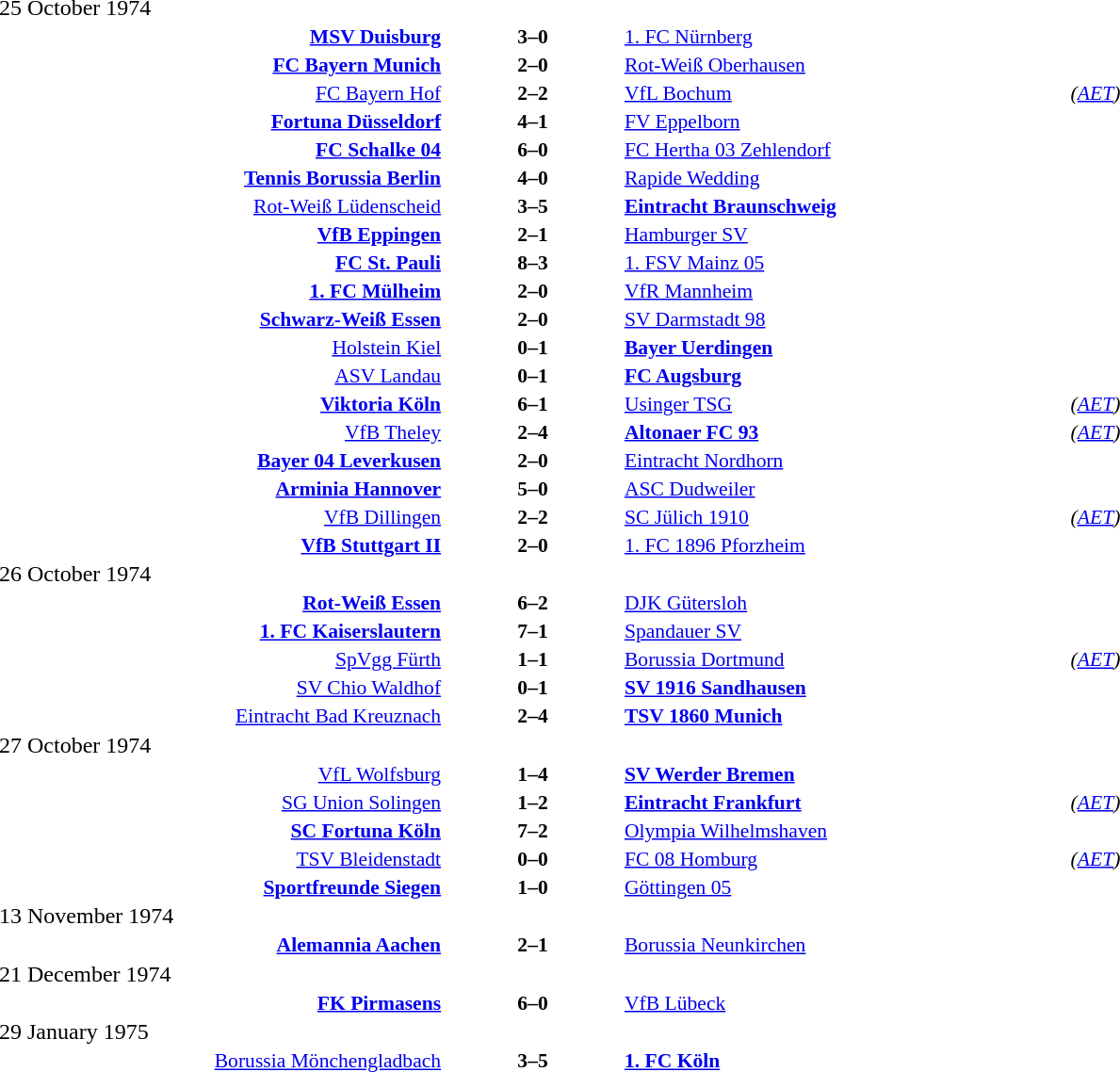<table width=100% cellspacing=1>
<tr>
<th width=25%></th>
<th width=10%></th>
<th width=25%></th>
<th></th>
</tr>
<tr>
<td>25 October 1974</td>
</tr>
<tr style=font-size:90%>
<td align=right><strong><a href='#'>MSV Duisburg</a></strong></td>
<td align=center><strong>3–0</strong></td>
<td><a href='#'>1. FC Nürnberg</a></td>
</tr>
<tr style=font-size:90%>
<td align=right><strong><a href='#'>FC Bayern Munich</a></strong></td>
<td align=center><strong>2–0</strong></td>
<td><a href='#'>Rot-Weiß Oberhausen</a></td>
</tr>
<tr style=font-size:90%>
<td align=right><a href='#'>FC Bayern Hof</a></td>
<td align=center><strong>2–2</strong></td>
<td><a href='#'>VfL Bochum</a></td>
<td><em>(<a href='#'>AET</a>)</em></td>
</tr>
<tr style=font-size:90%>
<td align=right><strong><a href='#'>Fortuna Düsseldorf</a></strong></td>
<td align=center><strong>4–1</strong></td>
<td><a href='#'>FV Eppelborn</a></td>
</tr>
<tr style=font-size:90%>
<td align=right><strong><a href='#'>FC Schalke 04</a></strong></td>
<td align=center><strong>6–0</strong></td>
<td><a href='#'>FC Hertha 03 Zehlendorf</a></td>
</tr>
<tr style=font-size:90%>
<td align=right><strong><a href='#'>Tennis Borussia Berlin</a></strong></td>
<td align=center><strong>4–0</strong></td>
<td><a href='#'>Rapide Wedding</a></td>
</tr>
<tr style=font-size:90%>
<td align=right><a href='#'>Rot-Weiß Lüdenscheid</a></td>
<td align=center><strong>3–5</strong></td>
<td><strong><a href='#'>Eintracht Braunschweig</a></strong></td>
</tr>
<tr style=font-size:90%>
<td align=right><strong><a href='#'>VfB Eppingen</a></strong></td>
<td align=center><strong>2–1</strong></td>
<td><a href='#'>Hamburger SV</a></td>
</tr>
<tr style=font-size:90%>
<td align=right><strong><a href='#'>FC St. Pauli</a></strong></td>
<td align=center><strong>8–3</strong></td>
<td><a href='#'>1. FSV Mainz 05</a></td>
</tr>
<tr style=font-size:90%>
<td align=right><strong><a href='#'>1. FC Mülheim</a></strong></td>
<td align=center><strong>2–0</strong></td>
<td><a href='#'>VfR Mannheim</a></td>
</tr>
<tr style=font-size:90%>
<td align=right><strong><a href='#'>Schwarz-Weiß Essen</a></strong></td>
<td align=center><strong>2–0</strong></td>
<td><a href='#'>SV Darmstadt 98</a></td>
</tr>
<tr style=font-size:90%>
<td align=right><a href='#'>Holstein Kiel</a></td>
<td align=center><strong>0–1</strong></td>
<td><strong><a href='#'>Bayer Uerdingen</a></strong></td>
</tr>
<tr style=font-size:90%>
<td align=right><a href='#'>ASV Landau</a></td>
<td align=center><strong>0–1</strong></td>
<td><strong><a href='#'>FC Augsburg</a></strong></td>
</tr>
<tr style=font-size:90%>
<td align=right><strong><a href='#'>Viktoria Köln</a></strong></td>
<td align=center><strong>6–1</strong></td>
<td><a href='#'>Usinger TSG</a></td>
<td><em>(<a href='#'>AET</a>)</em></td>
</tr>
<tr style=font-size:90%>
<td align=right><a href='#'>VfB Theley</a></td>
<td align=center><strong>2–4</strong></td>
<td><strong><a href='#'>Altonaer FC 93</a></strong></td>
<td><em>(<a href='#'>AET</a>)</em></td>
</tr>
<tr style=font-size:90%>
<td align=right><strong><a href='#'>Bayer 04 Leverkusen</a></strong></td>
<td align=center><strong>2–0</strong></td>
<td><a href='#'>Eintracht Nordhorn</a></td>
</tr>
<tr style=font-size:90%>
<td align=right><strong><a href='#'>Arminia Hannover</a></strong></td>
<td align=center><strong>5–0</strong></td>
<td><a href='#'>ASC Dudweiler</a></td>
</tr>
<tr style=font-size:90%>
<td align=right><a href='#'>VfB Dillingen</a></td>
<td align=center><strong>2–2</strong></td>
<td><a href='#'>SC Jülich 1910</a></td>
<td><em>(<a href='#'>AET</a>)</em></td>
</tr>
<tr style=font-size:90%>
<td align=right><strong><a href='#'>VfB Stuttgart II</a></strong></td>
<td align=center><strong>2–0</strong></td>
<td><a href='#'>1. FC 1896 Pforzheim</a></td>
</tr>
<tr>
<td>26 October 1974</td>
</tr>
<tr style=font-size:90%>
<td align=right><strong><a href='#'>Rot-Weiß Essen</a></strong></td>
<td align=center><strong>6–2</strong></td>
<td><a href='#'>DJK Gütersloh</a></td>
</tr>
<tr style=font-size:90%>
<td align=right><strong><a href='#'>1. FC Kaiserslautern</a></strong></td>
<td align=center><strong>7–1</strong></td>
<td><a href='#'>Spandauer SV</a></td>
</tr>
<tr style=font-size:90%>
<td align=right><a href='#'>SpVgg Fürth</a></td>
<td align=center><strong>1–1</strong></td>
<td><a href='#'>Borussia Dortmund</a></td>
<td><em>(<a href='#'>AET</a>)</em></td>
</tr>
<tr style=font-size:90%>
<td align=right><a href='#'>SV Chio Waldhof</a></td>
<td align=center><strong>0–1</strong></td>
<td><strong><a href='#'>SV 1916 Sandhausen</a></strong></td>
</tr>
<tr style=font-size:90%>
<td align=right><a href='#'>Eintracht Bad Kreuznach</a></td>
<td align=center><strong>2–4</strong></td>
<td><strong><a href='#'>TSV 1860 Munich</a></strong></td>
</tr>
<tr>
<td>27 October 1974</td>
</tr>
<tr style=font-size:90%>
<td align=right><a href='#'>VfL Wolfsburg</a></td>
<td align=center><strong>1–4</strong></td>
<td><strong><a href='#'>SV Werder Bremen</a></strong></td>
</tr>
<tr style=font-size:90%>
<td align=right><a href='#'>SG Union Solingen</a></td>
<td align=center><strong>1–2</strong></td>
<td><strong><a href='#'>Eintracht Frankfurt</a></strong></td>
<td><em>(<a href='#'>AET</a>)</em></td>
</tr>
<tr style=font-size:90%>
<td align=right><strong><a href='#'>SC Fortuna Köln</a></strong></td>
<td align=center><strong>7–2</strong></td>
<td><a href='#'>Olympia Wilhelmshaven</a></td>
</tr>
<tr style=font-size:90%>
<td align=right><a href='#'>TSV Bleidenstadt</a></td>
<td align=center><strong>0–0</strong></td>
<td><a href='#'>FC 08 Homburg</a></td>
<td><em>(<a href='#'>AET</a>)</em></td>
</tr>
<tr style=font-size:90%>
<td align=right><strong><a href='#'>Sportfreunde Siegen</a></strong></td>
<td align=center><strong>1–0</strong></td>
<td><a href='#'>Göttingen 05</a></td>
</tr>
<tr>
<td>13 November 1974</td>
</tr>
<tr style=font-size:90%>
<td align=right><strong><a href='#'>Alemannia Aachen</a></strong></td>
<td align=center><strong>2–1</strong></td>
<td><a href='#'>Borussia Neunkirchen</a></td>
</tr>
<tr>
<td>21 December 1974</td>
</tr>
<tr style=font-size:90%>
<td align=right><strong><a href='#'>FK Pirmasens</a></strong></td>
<td align=center><strong>6–0</strong></td>
<td><a href='#'>VfB Lübeck</a></td>
</tr>
<tr>
<td>29 January 1975</td>
</tr>
<tr style=font-size:90%>
<td align=right><a href='#'>Borussia Mönchengladbach</a></td>
<td align=center><strong>3–5</strong></td>
<td><strong><a href='#'>1. FC Köln</a></strong></td>
</tr>
</table>
